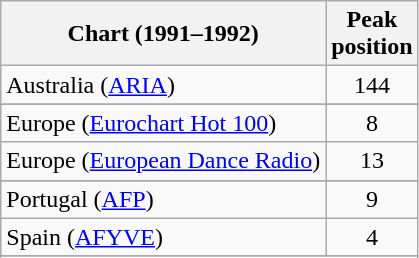<table class="wikitable sortable">
<tr>
<th>Chart (1991–1992)</th>
<th>Peak<br>position</th>
</tr>
<tr>
<td>Australia (<a href='#'>ARIA</a>)</td>
<td align="center">144</td>
</tr>
<tr>
</tr>
<tr>
</tr>
<tr>
<td>Europe (<a href='#'>Eurochart Hot 100</a>)</td>
<td align="center">8</td>
</tr>
<tr>
<td>Europe (<a href='#'>European Dance Radio</a>)</td>
<td align="center">13</td>
</tr>
<tr>
</tr>
<tr>
</tr>
<tr>
</tr>
<tr>
</tr>
<tr>
</tr>
<tr>
<td>Portugal (<a href='#'>AFP</a>)</td>
<td align="center">9</td>
</tr>
<tr>
<td>Spain (<a href='#'>AFYVE</a>)</td>
<td align="center">4</td>
</tr>
<tr>
</tr>
<tr>
</tr>
</table>
